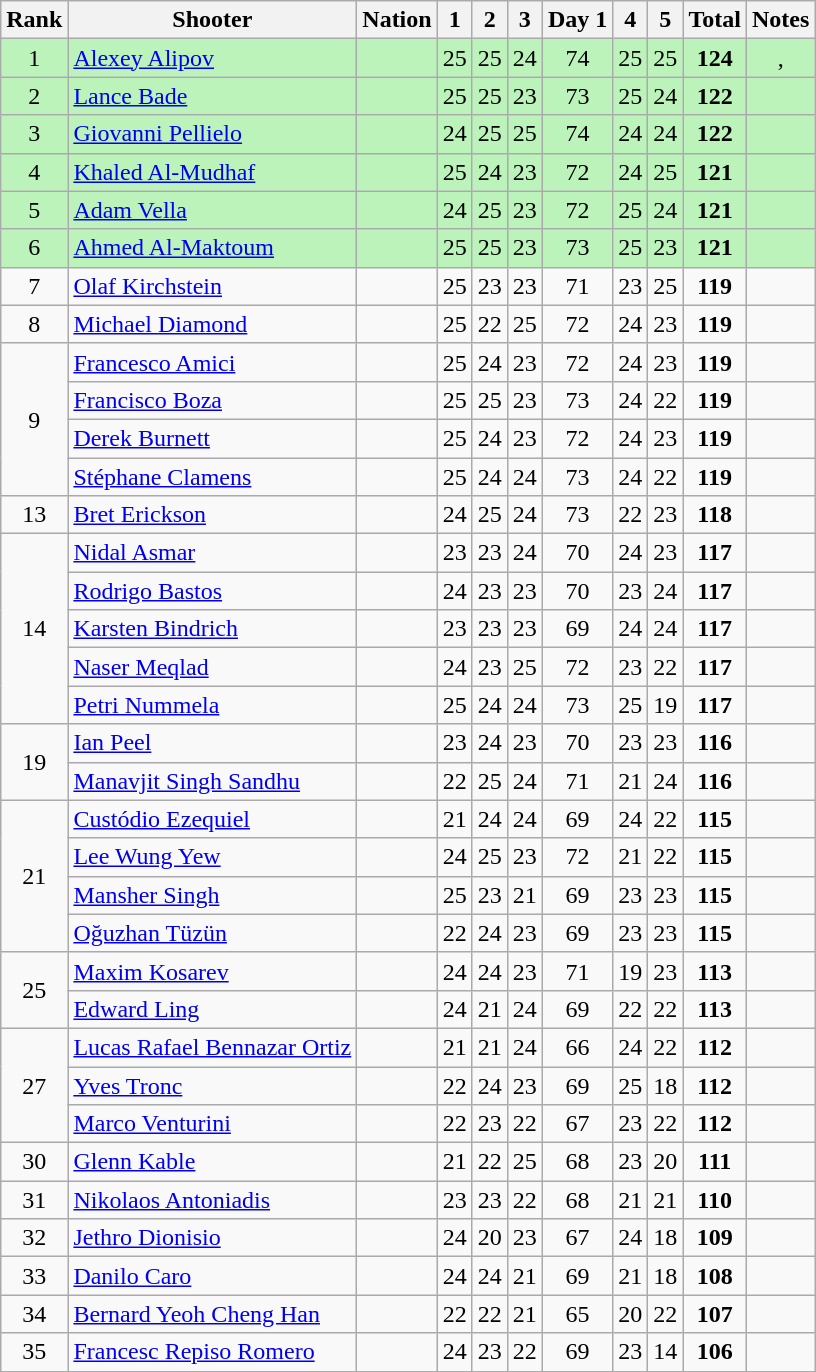<table class="wikitable sortable" style="text-align: center">
<tr>
<th>Rank</th>
<th>Shooter</th>
<th>Nation</th>
<th>1</th>
<th>2</th>
<th>3</th>
<th>Day 1</th>
<th>4</th>
<th>5</th>
<th>Total</th>
<th>Notes</th>
</tr>
<tr bgcolor=#bbf3bb>
<td>1</td>
<td align=left><a href='#'>Alexey Alipov</a></td>
<td align=left></td>
<td>25</td>
<td>25</td>
<td>24</td>
<td>74</td>
<td>25</td>
<td>25</td>
<td><strong>124</strong></td>
<td>, </td>
</tr>
<tr bgcolor=#bbf3bb>
<td>2</td>
<td align=left><a href='#'>Lance Bade</a></td>
<td align=left></td>
<td>25</td>
<td>25</td>
<td>23</td>
<td>73</td>
<td>25</td>
<td>24</td>
<td><strong>122</strong></td>
<td></td>
</tr>
<tr bgcolor=#bbf3bb>
<td>3</td>
<td align=left><a href='#'>Giovanni Pellielo</a></td>
<td align=left></td>
<td>24</td>
<td>25</td>
<td>25</td>
<td>74</td>
<td>24</td>
<td>24</td>
<td><strong>122</strong></td>
<td></td>
</tr>
<tr bgcolor=#bbf3bb>
<td>4</td>
<td align=left><a href='#'>Khaled Al-Mudhaf</a></td>
<td align=left></td>
<td>25</td>
<td>24</td>
<td>23</td>
<td>72</td>
<td>24</td>
<td>25</td>
<td><strong>121</strong></td>
<td></td>
</tr>
<tr bgcolor=#bbf3bb>
<td>5</td>
<td align=left><a href='#'>Adam Vella</a></td>
<td align=left></td>
<td>24</td>
<td>25</td>
<td>23</td>
<td>72</td>
<td>25</td>
<td>24</td>
<td><strong>121</strong></td>
<td></td>
</tr>
<tr bgcolor=#bbf3bb>
<td>6</td>
<td align=left><a href='#'>Ahmed Al-Maktoum</a></td>
<td align=left></td>
<td>25</td>
<td>25</td>
<td>23</td>
<td>73</td>
<td>25</td>
<td>23</td>
<td><strong>121</strong></td>
<td></td>
</tr>
<tr>
<td>7</td>
<td align=left><a href='#'>Olaf Kirchstein</a></td>
<td align=left></td>
<td>25</td>
<td>23</td>
<td>23</td>
<td>71</td>
<td>23</td>
<td>25</td>
<td><strong>119</strong></td>
<td></td>
</tr>
<tr>
<td>8</td>
<td align=left><a href='#'>Michael Diamond</a></td>
<td align=left></td>
<td>25</td>
<td>22</td>
<td>25</td>
<td>72</td>
<td>24</td>
<td>23</td>
<td><strong>119</strong></td>
<td></td>
</tr>
<tr>
<td rowspan=4>9</td>
<td align=left><a href='#'>Francesco Amici</a></td>
<td align=left></td>
<td>25</td>
<td>24</td>
<td>23</td>
<td>72</td>
<td>24</td>
<td>23</td>
<td><strong>119</strong></td>
<td></td>
</tr>
<tr>
<td align=left><a href='#'>Francisco Boza</a></td>
<td align=left></td>
<td>25</td>
<td>25</td>
<td>23</td>
<td>73</td>
<td>24</td>
<td>22</td>
<td><strong>119</strong></td>
<td></td>
</tr>
<tr>
<td align=left><a href='#'>Derek Burnett</a></td>
<td align=left></td>
<td>25</td>
<td>24</td>
<td>23</td>
<td>72</td>
<td>24</td>
<td>23</td>
<td><strong>119</strong></td>
<td></td>
</tr>
<tr>
<td align=left><a href='#'>Stéphane Clamens</a></td>
<td align=left></td>
<td>25</td>
<td>24</td>
<td>24</td>
<td>73</td>
<td>24</td>
<td>22</td>
<td><strong>119</strong></td>
<td></td>
</tr>
<tr>
<td>13</td>
<td align=left><a href='#'>Bret Erickson</a></td>
<td align=left></td>
<td>24</td>
<td>25</td>
<td>24</td>
<td>73</td>
<td>22</td>
<td>23</td>
<td><strong>118</strong></td>
<td></td>
</tr>
<tr>
<td rowspan=5>14</td>
<td align=left><a href='#'>Nidal Asmar</a></td>
<td align=left></td>
<td>23</td>
<td>23</td>
<td>24</td>
<td>70</td>
<td>24</td>
<td>23</td>
<td><strong>117</strong></td>
<td></td>
</tr>
<tr>
<td align=left><a href='#'>Rodrigo Bastos</a></td>
<td align=left></td>
<td>24</td>
<td>23</td>
<td>23</td>
<td>70</td>
<td>23</td>
<td>24</td>
<td><strong>117</strong></td>
<td></td>
</tr>
<tr>
<td align=left><a href='#'>Karsten Bindrich</a></td>
<td align=left></td>
<td>23</td>
<td>23</td>
<td>23</td>
<td>69</td>
<td>24</td>
<td>24</td>
<td><strong>117</strong></td>
<td></td>
</tr>
<tr>
<td align=left><a href='#'>Naser Meqlad</a></td>
<td align=left></td>
<td>24</td>
<td>23</td>
<td>25</td>
<td>72</td>
<td>23</td>
<td>22</td>
<td><strong>117</strong></td>
<td></td>
</tr>
<tr>
<td align=left><a href='#'>Petri Nummela</a></td>
<td align=left></td>
<td>25</td>
<td>24</td>
<td>24</td>
<td>73</td>
<td>25</td>
<td>19</td>
<td><strong>117</strong></td>
<td></td>
</tr>
<tr>
<td rowspan=2>19</td>
<td align=left><a href='#'>Ian Peel</a></td>
<td align=left></td>
<td>23</td>
<td>24</td>
<td>23</td>
<td>70</td>
<td>23</td>
<td>23</td>
<td><strong>116</strong></td>
<td></td>
</tr>
<tr>
<td align=left><a href='#'>Manavjit Singh Sandhu</a></td>
<td align=left></td>
<td>22</td>
<td>25</td>
<td>24</td>
<td>71</td>
<td>21</td>
<td>24</td>
<td><strong>116</strong></td>
<td></td>
</tr>
<tr>
<td rowspan=4>21</td>
<td align=left><a href='#'>Custódio Ezequiel</a></td>
<td align=left></td>
<td>21</td>
<td>24</td>
<td>24</td>
<td>69</td>
<td>24</td>
<td>22</td>
<td><strong>115</strong></td>
<td></td>
</tr>
<tr>
<td align=left><a href='#'>Lee Wung Yew</a></td>
<td align=left></td>
<td>24</td>
<td>25</td>
<td>23</td>
<td>72</td>
<td>21</td>
<td>22</td>
<td><strong>115</strong></td>
<td></td>
</tr>
<tr>
<td align=left><a href='#'>Mansher Singh</a></td>
<td align=left></td>
<td>25</td>
<td>23</td>
<td>21</td>
<td>69</td>
<td>23</td>
<td>23</td>
<td><strong>115</strong></td>
<td></td>
</tr>
<tr>
<td align=left><a href='#'>Oğuzhan Tüzün</a></td>
<td align=left></td>
<td>22</td>
<td>24</td>
<td>23</td>
<td>69</td>
<td>23</td>
<td>23</td>
<td><strong>115</strong></td>
<td></td>
</tr>
<tr>
<td rowspan=2>25</td>
<td align=left><a href='#'>Maxim Kosarev</a></td>
<td align=left></td>
<td>24</td>
<td>24</td>
<td>23</td>
<td>71</td>
<td>19</td>
<td>23</td>
<td><strong>113</strong></td>
<td></td>
</tr>
<tr>
<td align=left><a href='#'>Edward Ling</a></td>
<td align=left></td>
<td>24</td>
<td>21</td>
<td>24</td>
<td>69</td>
<td>22</td>
<td>22</td>
<td><strong>113</strong></td>
<td></td>
</tr>
<tr>
<td rowspan=3>27</td>
<td align=left><a href='#'>Lucas Rafael Bennazar Ortiz</a></td>
<td align=left></td>
<td>21</td>
<td>21</td>
<td>24</td>
<td>66</td>
<td>24</td>
<td>22</td>
<td><strong>112</strong></td>
<td></td>
</tr>
<tr>
<td align=left><a href='#'>Yves Tronc</a></td>
<td align=left></td>
<td>22</td>
<td>24</td>
<td>23</td>
<td>69</td>
<td>25</td>
<td>18</td>
<td><strong>112</strong></td>
<td></td>
</tr>
<tr>
<td align=left><a href='#'>Marco Venturini</a></td>
<td align=left></td>
<td>22</td>
<td>23</td>
<td>22</td>
<td>67</td>
<td>23</td>
<td>22</td>
<td><strong>112</strong></td>
<td></td>
</tr>
<tr>
<td>30</td>
<td align=left><a href='#'>Glenn Kable</a></td>
<td align=left></td>
<td>21</td>
<td>22</td>
<td>25</td>
<td>68</td>
<td>23</td>
<td>20</td>
<td><strong>111</strong></td>
<td></td>
</tr>
<tr>
<td>31</td>
<td align=left><a href='#'>Nikolaos Antoniadis</a></td>
<td align=left></td>
<td>23</td>
<td>23</td>
<td>22</td>
<td>68</td>
<td>21</td>
<td>21</td>
<td><strong>110</strong></td>
<td></td>
</tr>
<tr>
<td>32</td>
<td align=left><a href='#'>Jethro Dionisio</a></td>
<td align=left></td>
<td>24</td>
<td>20</td>
<td>23</td>
<td>67</td>
<td>24</td>
<td>18</td>
<td><strong>109</strong></td>
<td></td>
</tr>
<tr>
<td>33</td>
<td align=left><a href='#'>Danilo Caro</a></td>
<td align=left></td>
<td>24</td>
<td>24</td>
<td>21</td>
<td>69</td>
<td>21</td>
<td>18</td>
<td><strong>108</strong></td>
<td></td>
</tr>
<tr>
<td>34</td>
<td align=left><a href='#'>Bernard Yeoh Cheng Han</a></td>
<td align=left></td>
<td>22</td>
<td>22</td>
<td>21</td>
<td>65</td>
<td>20</td>
<td>22</td>
<td><strong>107</strong></td>
<td></td>
</tr>
<tr>
<td>35</td>
<td align=left><a href='#'>Francesc Repiso Romero</a></td>
<td align=left></td>
<td>24</td>
<td>23</td>
<td>22</td>
<td>69</td>
<td>23</td>
<td>14</td>
<td><strong>106</strong></td>
<td></td>
</tr>
</table>
